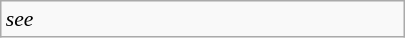<table class="wikitable floatright" style="font-size: 0.9em; width: 270px;">
<tr>
<td><em>see </em></td>
</tr>
</table>
